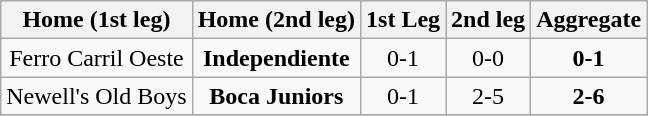<table class="wikitable" style="text-align: center;">
<tr>
<th>Home (1st leg)</th>
<th>Home (2nd leg)</th>
<th>1st Leg</th>
<th>2nd leg</th>
<th>Aggregate</th>
</tr>
<tr>
<td>Ferro Carril Oeste</td>
<td><strong>Independiente</strong></td>
<td>0-1</td>
<td>0-0</td>
<td><strong>0-1</strong></td>
</tr>
<tr>
<td>Newell's Old Boys</td>
<td><strong>Boca Juniors</strong></td>
<td>0-1</td>
<td>2-5</td>
<td><strong>2-6</strong></td>
</tr>
<tr>
</tr>
</table>
